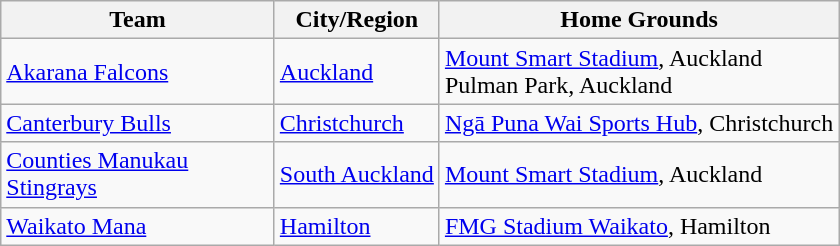<table class="wikitable sortable">
<tr>
<th width="175">Team</th>
<th>City/Region</th>
<th>Home Grounds</th>
</tr>
<tr>
<td> <a href='#'>Akarana Falcons</a></td>
<td><a href='#'>Auckland</a></td>
<td><a href='#'>Mount Smart Stadium</a>, Auckland<br>Pulman Park, Auckland</td>
</tr>
<tr>
<td> <a href='#'>Canterbury Bulls</a></td>
<td><a href='#'>Christchurch</a></td>
<td><a href='#'>Ngā Puna Wai Sports Hub</a>, Christchurch</td>
</tr>
<tr>
<td> <a href='#'>Counties Manukau Stingrays</a></td>
<td><a href='#'>South Auckland</a></td>
<td><a href='#'>Mount Smart Stadium</a>, Auckland</td>
</tr>
<tr>
<td> <a href='#'>Waikato Mana</a></td>
<td><a href='#'>Hamilton</a></td>
<td><a href='#'>FMG Stadium Waikato</a>, Hamilton</td>
</tr>
</table>
